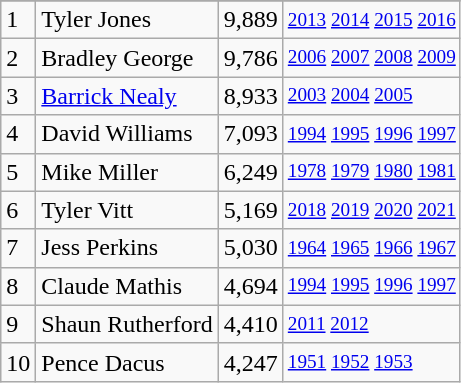<table class="wikitable">
<tr>
</tr>
<tr>
<td>1</td>
<td>Tyler Jones</td>
<td><abbr>9,889</abbr></td>
<td style="font-size:80%;"><a href='#'>2013</a> <a href='#'>2014</a> <a href='#'>2015</a> <a href='#'>2016</a></td>
</tr>
<tr>
<td>2</td>
<td>Bradley George</td>
<td><abbr>9,786</abbr></td>
<td style="font-size:80%;"><a href='#'>2006</a> <a href='#'>2007</a> <a href='#'>2008</a> <a href='#'>2009</a></td>
</tr>
<tr>
<td>3</td>
<td><a href='#'>Barrick Nealy</a></td>
<td><abbr>8,933</abbr></td>
<td style="font-size:80%;"><a href='#'>2003</a> <a href='#'>2004</a> <a href='#'>2005</a></td>
</tr>
<tr>
<td>4</td>
<td>David Williams</td>
<td><abbr>7,093</abbr></td>
<td style="font-size:80%;"><a href='#'>1994</a> <a href='#'>1995</a> <a href='#'>1996</a> <a href='#'>1997</a></td>
</tr>
<tr>
<td>5</td>
<td>Mike Miller</td>
<td><abbr>6,249</abbr></td>
<td style="font-size:80%;"><a href='#'>1978</a> <a href='#'>1979</a> <a href='#'>1980</a> <a href='#'>1981</a></td>
</tr>
<tr>
<td>6</td>
<td>Tyler Vitt</td>
<td><abbr>5,169</abbr></td>
<td style="font-size:80%;"><a href='#'>2018</a> <a href='#'>2019</a> <a href='#'>2020</a> <a href='#'>2021</a></td>
</tr>
<tr>
<td>7</td>
<td>Jess Perkins</td>
<td><abbr>5,030</abbr></td>
<td style="font-size:80%;"><a href='#'>1964</a> <a href='#'>1965</a> <a href='#'>1966</a> <a href='#'>1967</a></td>
</tr>
<tr>
<td>8</td>
<td>Claude Mathis</td>
<td><abbr>4,694</abbr></td>
<td style="font-size:80%;"><a href='#'>1994</a> <a href='#'>1995</a> <a href='#'>1996</a> <a href='#'>1997</a></td>
</tr>
<tr>
<td>9</td>
<td>Shaun Rutherford</td>
<td><abbr>4,410</abbr></td>
<td style="font-size:80%;"><a href='#'>2011</a> <a href='#'>2012</a></td>
</tr>
<tr>
<td>10</td>
<td>Pence Dacus</td>
<td><abbr>4,247</abbr></td>
<td style="font-size:80%;"><a href='#'>1951</a> <a href='#'>1952</a> <a href='#'>1953</a></td>
</tr>
</table>
